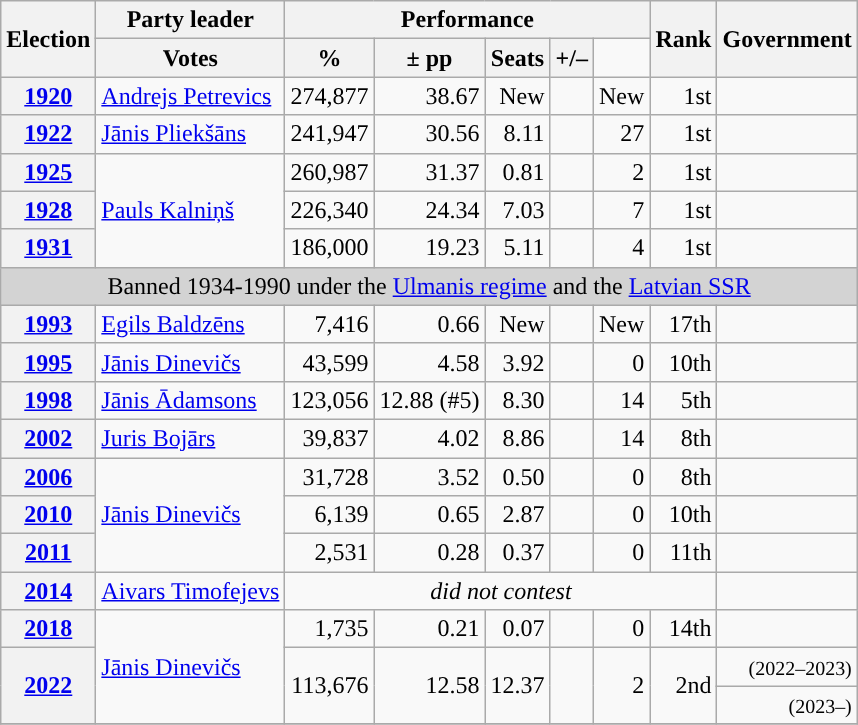<table class=wikitable style=text-align:right>
<tr>
<th rowspan=2>Election</th>
<th>Party leader</th>
<th colspan=5>Performance</th>
<th rowspan=2>Rank</th>
<th rowspan=2>Government</th>
</tr>
<tr>
<th>Votes</th>
<th>%</th>
<th>± pp</th>
<th>Seats</th>
<th>+/–</th>
</tr>
<tr>
<th><a href='#'>1920</a></th>
<td align=left><a href='#'>Andrejs Petrevics</a></td>
<td>274,877</td>
<td>38.67</td>
<td>New</td>
<td></td>
<td>New</td>
<td>1st</td>
<td></td>
</tr>
<tr>
<th><a href='#'>1922</a></th>
<td align=left><a href='#'>Jānis Pliekšāns</a></td>
<td>241,947</td>
<td>30.56</td>
<td> 8.11</td>
<td></td>
<td> 27</td>
<td> 1st</td>
<td></td>
</tr>
<tr>
<th><a href='#'>1925</a></th>
<td align=left rowspan=3><a href='#'>Pauls Kalniņš</a></td>
<td>260,987</td>
<td>31.37</td>
<td> 0.81</td>
<td></td>
<td> 2</td>
<td> 1st</td>
<td></td>
</tr>
<tr>
<th><a href='#'>1928</a></th>
<td>226,340</td>
<td>24.34</td>
<td> 7.03</td>
<td></td>
<td> 7</td>
<td> 1st</td>
<td></td>
</tr>
<tr>
<th><a href='#'>1931</a></th>
<td>186,000</td>
<td>19.23</td>
<td> 5.11</td>
<td></td>
<td> 4</td>
<td> 1st</td>
<td></td>
</tr>
<tr>
<td bgcolor="lightgrey" colspan=9 align=center>Banned 1934-1990 under the <a href='#'>Ulmanis regime</a> and the <a href='#'>Latvian SSR</a></td>
</tr>
<tr>
<th><a href='#'>1993</a></th>
<td align=left><a href='#'>Egils Baldzēns</a></td>
<td>7,416</td>
<td>0.66</td>
<td>New</td>
<td></td>
<td>New</td>
<td>17th</td>
<td></td>
</tr>
<tr>
<th><a href='#'>1995</a></th>
<td align=left><a href='#'>Jānis Dinevičs</a></td>
<td>43,599</td>
<td>4.58</td>
<td> 3.92</td>
<td></td>
<td> 0</td>
<td> 10th</td>
<td></td>
</tr>
<tr>
<th><a href='#'>1998</a></th>
<td align=left><a href='#'>Jānis Ādamsons</a></td>
<td>123,056</td>
<td>12.88 (#5)</td>
<td> 8.30</td>
<td></td>
<td> 14</td>
<td> 5th</td>
<td></td>
</tr>
<tr>
<th><a href='#'>2002</a></th>
<td align=left><a href='#'>Juris Bojārs</a></td>
<td>39,837</td>
<td>4.02</td>
<td> 8.86</td>
<td></td>
<td> 14</td>
<td> 8th</td>
<td></td>
</tr>
<tr>
<th><a href='#'>2006</a></th>
<td align=left rowspan=3><a href='#'>Jānis Dinevičs</a></td>
<td>31,728</td>
<td>3.52</td>
<td> 0.50</td>
<td></td>
<td> 0</td>
<td> 8th</td>
<td></td>
</tr>
<tr>
<th><a href='#'>2010</a></th>
<td>6,139</td>
<td>0.65</td>
<td> 2.87</td>
<td></td>
<td> 0</td>
<td> 10th</td>
<td></td>
</tr>
<tr>
<th><a href='#'>2011</a></th>
<td>2,531</td>
<td>0.28</td>
<td> 0.37</td>
<td></td>
<td> 0</td>
<td> 11th</td>
<td></td>
</tr>
<tr>
<th><a href='#'>2014</a></th>
<td align=left><a href='#'>Aivars Timofejevs</a></td>
<td colspan=6 align=center><em>did not contest</em></td>
<td></td>
</tr>
<tr>
<th><a href='#'>2018</a></th>
<td align=left rowspan=3><a href='#'>Jānis Dinevičs</a></td>
<td>1,735</td>
<td>0.21</td>
<td> 0.07</td>
<td></td>
<td> 0</td>
<td> 14th</td>
<td></td>
</tr>
<tr>
<th rowspan="2"><a href='#'>2022</a></th>
<td rowspan="2">113,676</td>
<td rowspan="2">12.58</td>
<td rowspan="2"> 12.37</td>
<td rowspan="2"></td>
<td rowspan="2"> 2</td>
<td rowspan="2"> 2nd</td>
<td> <small>(2022–2023)</small></td>
</tr>
<tr>
<td> <small>(2023–)</small></td>
</tr>
<tr>
</tr>
</table>
